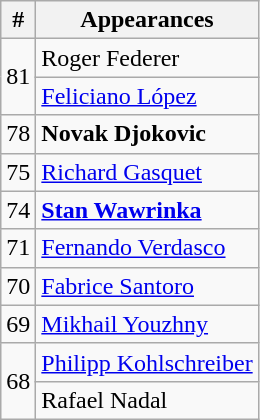<table class=wikitable style="display:inline-table;">
<tr>
<th scope="col">#</th>
<th scope="col">Appearances</th>
</tr>
<tr>
<td rowspan="2">81</td>
<td> Roger Federer</td>
</tr>
<tr>
<td> <a href='#'>Feliciano López</a></td>
</tr>
<tr>
<td>78</td>
<td> <strong>Novak Djokovic</strong></td>
</tr>
<tr>
<td>75</td>
<td> <a href='#'>Richard Gasquet</a></td>
</tr>
<tr>
<td>74</td>
<td> <strong><a href='#'>Stan Wawrinka</a></strong></td>
</tr>
<tr>
<td>71</td>
<td> <a href='#'>Fernando Verdasco</a></td>
</tr>
<tr>
<td>70</td>
<td> <a href='#'>Fabrice Santoro</a></td>
</tr>
<tr>
<td>69</td>
<td> <a href='#'>Mikhail Youzhny</a></td>
</tr>
<tr>
<td rowspan="2">68</td>
<td> <a href='#'>Philipp Kohlschreiber</a></td>
</tr>
<tr>
<td> Rafael Nadal</td>
</tr>
</table>
